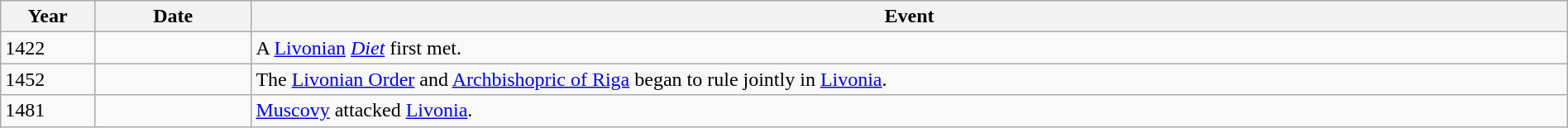<table class="wikitable" width="100%">
<tr>
<th style="width:6%">Year</th>
<th style="width:10%">Date</th>
<th>Event</th>
</tr>
<tr>
<td>1422</td>
<td></td>
<td>A <a href='#'>Livonian</a> <em><a href='#'>Diet</a></em> first met.</td>
</tr>
<tr>
<td>1452</td>
<td></td>
<td>The <a href='#'>Livonian Order</a> and <a href='#'>Archbishopric of Riga</a> began to rule jointly in <a href='#'>Livonia</a>.</td>
</tr>
<tr>
<td>1481</td>
<td></td>
<td><a href='#'>Muscovy</a> attacked <a href='#'>Livonia</a>.</td>
</tr>
</table>
